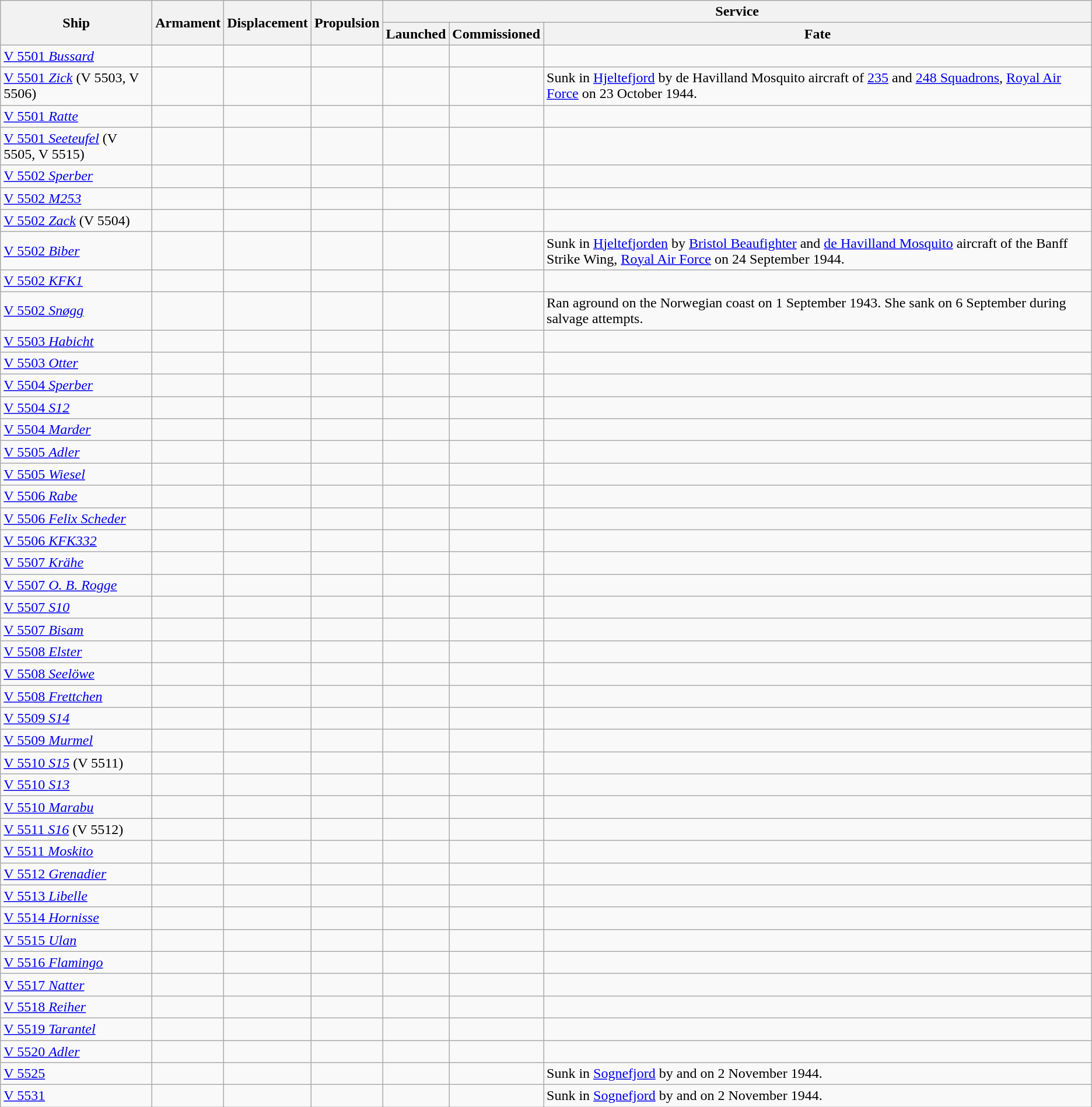<table class="wikitable">
<tr>
<th rowspan="2">Ship</th>
<th rowspan="2">Armament</th>
<th rowspan="2">Displacement</th>
<th rowspan="2">Propulsion</th>
<th colspan="3">Service</th>
</tr>
<tr>
<th>Launched</th>
<th>Commissioned</th>
<th>Fate</th>
</tr>
<tr>
<td><a href='#'>V 5501 <em>Bussard</em></a></td>
<td></td>
<td></td>
<td></td>
<td></td>
<td></td>
<td></td>
</tr>
<tr>
<td><a href='#'>V 5501 <em>Zick</em></a> (V 5503, V 5506)</td>
<td></td>
<td></td>
<td></td>
<td></td>
<td></td>
<td>Sunk in <a href='#'>Hjeltefjord</a> by de Havilland Mosquito aircraft of <a href='#'>235</a> and <a href='#'>248 Squadrons</a>, <a href='#'>Royal Air Force</a> on 23 October 1944.</td>
</tr>
<tr>
<td><a href='#'>V 5501 <em>Ratte</em></a></td>
<td></td>
<td></td>
<td></td>
<td></td>
<td></td>
<td></td>
</tr>
<tr>
<td><a href='#'>V 5501 <em>Seeteufel</em></a> (V 5505, V 5515)</td>
<td></td>
<td></td>
<td></td>
<td></td>
<td></td>
<td></td>
</tr>
<tr>
<td><a href='#'>V 5502 <em>Sperber</em></a></td>
<td></td>
<td></td>
<td></td>
<td></td>
<td></td>
<td></td>
</tr>
<tr>
<td><a href='#'>V 5502 <em>M253</em></a></td>
<td></td>
<td></td>
<td></td>
<td></td>
<td></td>
<td></td>
</tr>
<tr>
<td><a href='#'>V 5502 <em>Zack</em></a> (V 5504)</td>
<td></td>
<td></td>
<td></td>
<td></td>
<td></td>
<td></td>
</tr>
<tr>
<td><a href='#'>V 5502 <em>Biber</em></a></td>
<td></td>
<td></td>
<td></td>
<td></td>
<td></td>
<td>Sunk in <a href='#'>Hjeltefjorden</a> by <a href='#'>Bristol Beaufighter</a> and <a href='#'>de Havilland Mosquito</a> aircraft of the Banff Strike Wing, <a href='#'>Royal Air Force</a> on 24 September 1944.</td>
</tr>
<tr>
<td><a href='#'>V 5502 <em>KFK1</em></a></td>
<td></td>
<td></td>
<td></td>
<td></td>
<td></td>
<td></td>
</tr>
<tr>
<td><a href='#'>V 5502 <em>Snøgg</em></a></td>
<td></td>
<td></td>
<td></td>
<td></td>
<td></td>
<td>Ran aground on the Norwegian coast on 1 September 1943. She sank on 6 September during salvage attempts.</td>
</tr>
<tr>
<td><a href='#'>V 5503 <em>Habicht</em></a></td>
<td></td>
<td></td>
<td></td>
<td></td>
<td></td>
<td></td>
</tr>
<tr>
<td><a href='#'>V 5503 <em>Otter</em></a></td>
<td></td>
<td></td>
<td></td>
<td></td>
<td></td>
<td></td>
</tr>
<tr>
<td><a href='#'>V 5504 <em>Sperber</em></a></td>
<td></td>
<td></td>
<td></td>
<td></td>
<td></td>
<td></td>
</tr>
<tr>
<td><a href='#'>V 5504 <em>S12</em></a></td>
<td></td>
<td></td>
<td></td>
<td></td>
<td></td>
<td></td>
</tr>
<tr>
<td><a href='#'>V 5504 <em>Marder</em></a></td>
<td></td>
<td></td>
<td></td>
<td></td>
<td></td>
<td></td>
</tr>
<tr>
<td><a href='#'>V 5505 <em>Adler</em></a></td>
<td></td>
<td></td>
<td></td>
<td></td>
<td></td>
<td></td>
</tr>
<tr>
<td><a href='#'>V 5505 <em>Wiesel</em></a></td>
<td></td>
<td></td>
<td></td>
<td></td>
<td></td>
<td></td>
</tr>
<tr>
<td><a href='#'>V 5506 <em>Rabe</em></a></td>
<td></td>
<td></td>
<td></td>
<td></td>
<td></td>
<td></td>
</tr>
<tr>
<td><a href='#'>V 5506 <em>Felix Scheder</em></a></td>
<td></td>
<td></td>
<td></td>
<td></td>
<td></td>
<td></td>
</tr>
<tr>
<td><a href='#'>V 5506 <em>KFK332</em></a></td>
<td></td>
<td></td>
<td></td>
<td></td>
<td></td>
<td></td>
</tr>
<tr>
<td><a href='#'>V 5507 <em>Krähe</em></a></td>
<td></td>
<td></td>
<td></td>
<td></td>
<td></td>
<td></td>
</tr>
<tr>
<td><a href='#'>V 5507 <em>O. B. Rogge</em></a></td>
<td></td>
<td></td>
<td></td>
<td></td>
<td></td>
<td></td>
</tr>
<tr>
<td><a href='#'>V 5507 <em>S10</em></a></td>
<td></td>
<td></td>
<td></td>
<td></td>
<td></td>
<td></td>
</tr>
<tr>
<td><a href='#'>V 5507 <em>Bisam</em></a></td>
<td></td>
<td></td>
<td></td>
<td></td>
<td></td>
<td></td>
</tr>
<tr>
<td><a href='#'>V 5508 <em>Elster</em></a></td>
<td></td>
<td></td>
<td></td>
<td></td>
<td></td>
<td></td>
</tr>
<tr>
<td><a href='#'>V 5508 <em>Seelöwe</em></a></td>
<td></td>
<td></td>
<td></td>
<td></td>
<td></td>
<td></td>
</tr>
<tr>
<td><a href='#'>V 5508 <em>Frettchen</em></a></td>
<td></td>
<td></td>
<td></td>
<td></td>
<td></td>
<td></td>
</tr>
<tr>
<td><a href='#'>V 5509 <em>S14</em></a></td>
<td></td>
<td></td>
<td></td>
<td></td>
<td></td>
<td></td>
</tr>
<tr>
<td><a href='#'>V 5509 <em>Murmel</em></a></td>
<td></td>
<td></td>
<td></td>
<td></td>
<td></td>
<td></td>
</tr>
<tr>
<td><a href='#'>V 5510 <em>S15</em></a> (V 5511)</td>
<td></td>
<td></td>
<td></td>
<td></td>
<td></td>
<td></td>
</tr>
<tr>
<td><a href='#'>V 5510 <em>S13</em></a></td>
<td></td>
<td></td>
<td></td>
<td></td>
<td></td>
<td></td>
</tr>
<tr>
<td><a href='#'>V 5510 <em>Marabu</em></a></td>
<td></td>
<td></td>
<td></td>
<td></td>
<td></td>
<td></td>
</tr>
<tr>
<td><a href='#'>V 5511 <em>S16</em></a> (V 5512)</td>
<td></td>
<td></td>
<td></td>
<td></td>
<td></td>
<td></td>
</tr>
<tr>
<td><a href='#'>V 5511 <em>Moskito</em></a></td>
<td></td>
<td></td>
<td></td>
<td></td>
<td></td>
<td></td>
</tr>
<tr>
<td><a href='#'>V 5512 <em>Grenadier</em></a></td>
<td></td>
<td></td>
<td></td>
<td></td>
<td></td>
<td></td>
</tr>
<tr>
<td><a href='#'>V 5513 <em>Libelle</em></a></td>
<td></td>
<td></td>
<td></td>
<td></td>
<td></td>
<td></td>
</tr>
<tr>
<td><a href='#'>V 5514 <em>Hornisse</em></a></td>
<td></td>
<td></td>
<td></td>
<td></td>
<td></td>
<td></td>
</tr>
<tr>
<td><a href='#'>V 5515 <em>Ulan</em></a></td>
<td></td>
<td></td>
<td></td>
<td></td>
<td></td>
<td></td>
</tr>
<tr>
<td><a href='#'>V 5516 <em>Flamingo</em></a></td>
<td></td>
<td></td>
<td></td>
<td></td>
<td></td>
<td></td>
</tr>
<tr>
<td><a href='#'>V 5517 <em>Natter</em></a></td>
<td></td>
<td></td>
<td></td>
<td></td>
<td></td>
<td></td>
</tr>
<tr>
<td><a href='#'>V 5518 <em>Reiher</em></a></td>
<td></td>
<td></td>
<td></td>
<td></td>
<td></td>
<td></td>
</tr>
<tr>
<td><a href='#'>V 5519 <em>Tarantel</em></a></td>
<td></td>
<td></td>
<td></td>
<td></td>
<td></td>
<td></td>
</tr>
<tr>
<td><a href='#'>V 5520 <em>Adler</em></a></td>
<td></td>
<td></td>
<td></td>
<td></td>
<td></td>
<td></td>
</tr>
<tr>
<td><a href='#'>V 5525</a></td>
<td></td>
<td></td>
<td></td>
<td></td>
<td></td>
<td>Sunk in <a href='#'>Sognefjord</a> by  and  on 2 November 1944.</td>
</tr>
<tr>
<td><a href='#'>V 5531</a></td>
<td></td>
<td></td>
<td></td>
<td></td>
<td></td>
<td>Sunk in <a href='#'>Sognefjord</a> by  and  on 2 November 1944.</td>
</tr>
</table>
